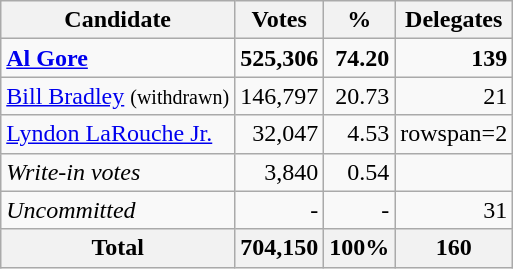<table class="wikitable sortable" style="text-align:right;">
<tr>
<th>Candidate</th>
<th>Votes</th>
<th>%</th>
<th>Delegates</th>
</tr>
<tr>
<td style="text-align:left;" data-sort-value="Gore, Al"><strong><a href='#'>Al Gore</a></strong></td>
<td><strong>525,306</strong></td>
<td><strong>74.20</strong></td>
<td><strong>139</strong></td>
</tr>
<tr>
<td style="text-align:left;" data-sort-value="Bradley, Bill"><a href='#'>Bill Bradley</a> <small>(withdrawn)</small></td>
<td>146,797</td>
<td>20.73</td>
<td>21</td>
</tr>
<tr>
<td style="text-align:left;" data-sort-value="LaRouche Jr., Lyndon"><a href='#'>Lyndon LaRouche Jr.</a></td>
<td>32,047</td>
<td>4.53</td>
<td>rowspan=2 </td>
</tr>
<tr>
<td style="text-align:left;" data-sort-value="ZZZ"><em>Write-in votes</em></td>
<td>3,840</td>
<td>0.54</td>
</tr>
<tr>
<td style="text-align:left;" data-sort-value="ZZZ"><em>Uncommitted</em></td>
<td>-</td>
<td>-</td>
<td>31</td>
</tr>
<tr>
<th>Total</th>
<th>704,150</th>
<th>100%</th>
<th>160</th>
</tr>
</table>
